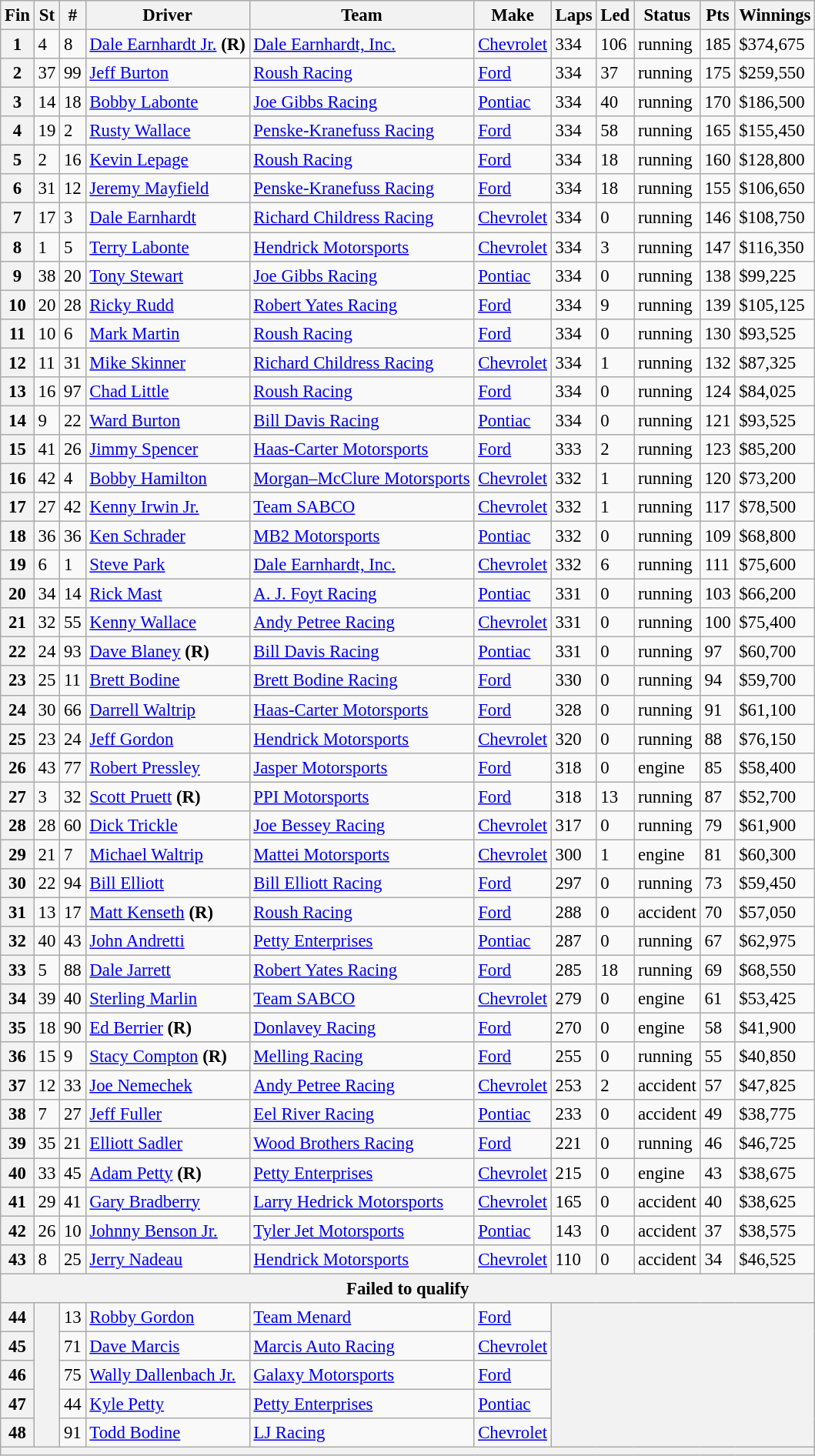<table class="wikitable" style="font-size:95%">
<tr>
<th>Fin</th>
<th>St</th>
<th>#</th>
<th>Driver</th>
<th>Team</th>
<th>Make</th>
<th>Laps</th>
<th>Led</th>
<th>Status</th>
<th>Pts</th>
<th>Winnings</th>
</tr>
<tr>
<th>1</th>
<td>4</td>
<td>8</td>
<td><a href='#'>Dale Earnhardt Jr.</a> <strong>(R)</strong></td>
<td><a href='#'>Dale Earnhardt, Inc.</a></td>
<td><a href='#'>Chevrolet</a></td>
<td>334</td>
<td>106</td>
<td>running</td>
<td>185</td>
<td>$374,675</td>
</tr>
<tr>
<th>2</th>
<td>37</td>
<td>99</td>
<td><a href='#'>Jeff Burton</a></td>
<td><a href='#'>Roush Racing</a></td>
<td><a href='#'>Ford</a></td>
<td>334</td>
<td>37</td>
<td>running</td>
<td>175</td>
<td>$259,550</td>
</tr>
<tr>
<th>3</th>
<td>14</td>
<td>18</td>
<td><a href='#'>Bobby Labonte</a></td>
<td><a href='#'>Joe Gibbs Racing</a></td>
<td><a href='#'>Pontiac</a></td>
<td>334</td>
<td>40</td>
<td>running</td>
<td>170</td>
<td>$186,500</td>
</tr>
<tr>
<th>4</th>
<td>19</td>
<td>2</td>
<td><a href='#'>Rusty Wallace</a></td>
<td><a href='#'>Penske-Kranefuss Racing</a></td>
<td><a href='#'>Ford</a></td>
<td>334</td>
<td>58</td>
<td>running</td>
<td>165</td>
<td>$155,450</td>
</tr>
<tr>
<th>5</th>
<td>2</td>
<td>16</td>
<td><a href='#'>Kevin Lepage</a></td>
<td><a href='#'>Roush Racing</a></td>
<td><a href='#'>Ford</a></td>
<td>334</td>
<td>18</td>
<td>running</td>
<td>160</td>
<td>$128,800</td>
</tr>
<tr>
<th>6</th>
<td>31</td>
<td>12</td>
<td><a href='#'>Jeremy Mayfield</a></td>
<td><a href='#'>Penske-Kranefuss Racing</a></td>
<td><a href='#'>Ford</a></td>
<td>334</td>
<td>18</td>
<td>running</td>
<td>155</td>
<td>$106,650</td>
</tr>
<tr>
<th>7</th>
<td>17</td>
<td>3</td>
<td><a href='#'>Dale Earnhardt</a></td>
<td><a href='#'>Richard Childress Racing</a></td>
<td><a href='#'>Chevrolet</a></td>
<td>334</td>
<td>0</td>
<td>running</td>
<td>146</td>
<td>$108,750</td>
</tr>
<tr>
<th>8</th>
<td>1</td>
<td>5</td>
<td><a href='#'>Terry Labonte</a></td>
<td><a href='#'>Hendrick Motorsports</a></td>
<td><a href='#'>Chevrolet</a></td>
<td>334</td>
<td>3</td>
<td>running</td>
<td>147</td>
<td>$116,350</td>
</tr>
<tr>
<th>9</th>
<td>38</td>
<td>20</td>
<td><a href='#'>Tony Stewart</a></td>
<td><a href='#'>Joe Gibbs Racing</a></td>
<td><a href='#'>Pontiac</a></td>
<td>334</td>
<td>0</td>
<td>running</td>
<td>138</td>
<td>$99,225</td>
</tr>
<tr>
<th>10</th>
<td>20</td>
<td>28</td>
<td><a href='#'>Ricky Rudd</a></td>
<td><a href='#'>Robert Yates Racing</a></td>
<td><a href='#'>Ford</a></td>
<td>334</td>
<td>9</td>
<td>running</td>
<td>139</td>
<td>$105,125</td>
</tr>
<tr>
<th>11</th>
<td>10</td>
<td>6</td>
<td><a href='#'>Mark Martin</a></td>
<td><a href='#'>Roush Racing</a></td>
<td><a href='#'>Ford</a></td>
<td>334</td>
<td>0</td>
<td>running</td>
<td>130</td>
<td>$93,525</td>
</tr>
<tr>
<th>12</th>
<td>11</td>
<td>31</td>
<td><a href='#'>Mike Skinner</a></td>
<td><a href='#'>Richard Childress Racing</a></td>
<td><a href='#'>Chevrolet</a></td>
<td>334</td>
<td>1</td>
<td>running</td>
<td>132</td>
<td>$87,325</td>
</tr>
<tr>
<th>13</th>
<td>16</td>
<td>97</td>
<td><a href='#'>Chad Little</a></td>
<td><a href='#'>Roush Racing</a></td>
<td><a href='#'>Ford</a></td>
<td>334</td>
<td>0</td>
<td>running</td>
<td>124</td>
<td>$84,025</td>
</tr>
<tr>
<th>14</th>
<td>9</td>
<td>22</td>
<td><a href='#'>Ward Burton</a></td>
<td><a href='#'>Bill Davis Racing</a></td>
<td><a href='#'>Pontiac</a></td>
<td>334</td>
<td>0</td>
<td>running</td>
<td>121</td>
<td>$93,525</td>
</tr>
<tr>
<th>15</th>
<td>41</td>
<td>26</td>
<td><a href='#'>Jimmy Spencer</a></td>
<td><a href='#'>Haas-Carter Motorsports</a></td>
<td><a href='#'>Ford</a></td>
<td>333</td>
<td>2</td>
<td>running</td>
<td>123</td>
<td>$85,200</td>
</tr>
<tr>
<th>16</th>
<td>42</td>
<td>4</td>
<td><a href='#'>Bobby Hamilton</a></td>
<td><a href='#'>Morgan–McClure Motorsports</a></td>
<td><a href='#'>Chevrolet</a></td>
<td>332</td>
<td>1</td>
<td>running</td>
<td>120</td>
<td>$73,200</td>
</tr>
<tr>
<th>17</th>
<td>27</td>
<td>42</td>
<td><a href='#'>Kenny Irwin Jr.</a></td>
<td><a href='#'>Team SABCO</a></td>
<td><a href='#'>Chevrolet</a></td>
<td>332</td>
<td>1</td>
<td>running</td>
<td>117</td>
<td>$78,500</td>
</tr>
<tr>
<th>18</th>
<td>36</td>
<td>36</td>
<td><a href='#'>Ken Schrader</a></td>
<td><a href='#'>MB2 Motorsports</a></td>
<td><a href='#'>Pontiac</a></td>
<td>332</td>
<td>0</td>
<td>running</td>
<td>109</td>
<td>$68,800</td>
</tr>
<tr>
<th>19</th>
<td>6</td>
<td>1</td>
<td><a href='#'>Steve Park</a></td>
<td><a href='#'>Dale Earnhardt, Inc.</a></td>
<td><a href='#'>Chevrolet</a></td>
<td>332</td>
<td>6</td>
<td>running</td>
<td>111</td>
<td>$75,600</td>
</tr>
<tr>
<th>20</th>
<td>34</td>
<td>14</td>
<td><a href='#'>Rick Mast</a></td>
<td><a href='#'>A. J. Foyt Racing</a></td>
<td><a href='#'>Pontiac</a></td>
<td>331</td>
<td>0</td>
<td>running</td>
<td>103</td>
<td>$66,200</td>
</tr>
<tr>
<th>21</th>
<td>32</td>
<td>55</td>
<td><a href='#'>Kenny Wallace</a></td>
<td><a href='#'>Andy Petree Racing</a></td>
<td><a href='#'>Chevrolet</a></td>
<td>331</td>
<td>0</td>
<td>running</td>
<td>100</td>
<td>$75,400</td>
</tr>
<tr>
<th>22</th>
<td>24</td>
<td>93</td>
<td><a href='#'>Dave Blaney</a> <strong>(R)</strong></td>
<td><a href='#'>Bill Davis Racing</a></td>
<td><a href='#'>Pontiac</a></td>
<td>331</td>
<td>0</td>
<td>running</td>
<td>97</td>
<td>$60,700</td>
</tr>
<tr>
<th>23</th>
<td>25</td>
<td>11</td>
<td><a href='#'>Brett Bodine</a></td>
<td><a href='#'>Brett Bodine Racing</a></td>
<td><a href='#'>Ford</a></td>
<td>330</td>
<td>0</td>
<td>running</td>
<td>94</td>
<td>$59,700</td>
</tr>
<tr>
<th>24</th>
<td>30</td>
<td>66</td>
<td><a href='#'>Darrell Waltrip</a></td>
<td><a href='#'>Haas-Carter Motorsports</a></td>
<td><a href='#'>Ford</a></td>
<td>328</td>
<td>0</td>
<td>running</td>
<td>91</td>
<td>$61,100</td>
</tr>
<tr>
<th>25</th>
<td>23</td>
<td>24</td>
<td><a href='#'>Jeff Gordon</a></td>
<td><a href='#'>Hendrick Motorsports</a></td>
<td><a href='#'>Chevrolet</a></td>
<td>320</td>
<td>0</td>
<td>running</td>
<td>88</td>
<td>$76,150</td>
</tr>
<tr>
<th>26</th>
<td>43</td>
<td>77</td>
<td><a href='#'>Robert Pressley</a></td>
<td><a href='#'>Jasper Motorsports</a></td>
<td><a href='#'>Ford</a></td>
<td>318</td>
<td>0</td>
<td>engine</td>
<td>85</td>
<td>$58,400</td>
</tr>
<tr>
<th>27</th>
<td>3</td>
<td>32</td>
<td><a href='#'>Scott Pruett</a> <strong>(R)</strong></td>
<td><a href='#'>PPI Motorsports</a></td>
<td><a href='#'>Ford</a></td>
<td>318</td>
<td>13</td>
<td>running</td>
<td>87</td>
<td>$52,700</td>
</tr>
<tr>
<th>28</th>
<td>28</td>
<td>60</td>
<td><a href='#'>Dick Trickle</a></td>
<td><a href='#'>Joe Bessey Racing</a></td>
<td><a href='#'>Chevrolet</a></td>
<td>317</td>
<td>0</td>
<td>running</td>
<td>79</td>
<td>$61,900</td>
</tr>
<tr>
<th>29</th>
<td>21</td>
<td>7</td>
<td><a href='#'>Michael Waltrip</a></td>
<td><a href='#'>Mattei Motorsports</a></td>
<td><a href='#'>Chevrolet</a></td>
<td>300</td>
<td>1</td>
<td>engine</td>
<td>81</td>
<td>$60,300</td>
</tr>
<tr>
<th>30</th>
<td>22</td>
<td>94</td>
<td><a href='#'>Bill Elliott</a></td>
<td><a href='#'>Bill Elliott Racing</a></td>
<td><a href='#'>Ford</a></td>
<td>297</td>
<td>0</td>
<td>running</td>
<td>73</td>
<td>$59,450</td>
</tr>
<tr>
<th>31</th>
<td>13</td>
<td>17</td>
<td><a href='#'>Matt Kenseth</a> <strong>(R)</strong></td>
<td><a href='#'>Roush Racing</a></td>
<td><a href='#'>Ford</a></td>
<td>288</td>
<td>0</td>
<td>accident</td>
<td>70</td>
<td>$57,050</td>
</tr>
<tr>
<th>32</th>
<td>40</td>
<td>43</td>
<td><a href='#'>John Andretti</a></td>
<td><a href='#'>Petty Enterprises</a></td>
<td><a href='#'>Pontiac</a></td>
<td>287</td>
<td>0</td>
<td>running</td>
<td>67</td>
<td>$62,975</td>
</tr>
<tr>
<th>33</th>
<td>5</td>
<td>88</td>
<td><a href='#'>Dale Jarrett</a></td>
<td><a href='#'>Robert Yates Racing</a></td>
<td><a href='#'>Ford</a></td>
<td>285</td>
<td>18</td>
<td>running</td>
<td>69</td>
<td>$68,550</td>
</tr>
<tr>
<th>34</th>
<td>39</td>
<td>40</td>
<td><a href='#'>Sterling Marlin</a></td>
<td><a href='#'>Team SABCO</a></td>
<td><a href='#'>Chevrolet</a></td>
<td>279</td>
<td>0</td>
<td>engine</td>
<td>61</td>
<td>$53,425</td>
</tr>
<tr>
<th>35</th>
<td>18</td>
<td>90</td>
<td><a href='#'>Ed Berrier</a> <strong>(R)</strong></td>
<td><a href='#'>Donlavey Racing</a></td>
<td><a href='#'>Ford</a></td>
<td>270</td>
<td>0</td>
<td>engine</td>
<td>58</td>
<td>$41,900</td>
</tr>
<tr>
<th>36</th>
<td>15</td>
<td>9</td>
<td><a href='#'>Stacy Compton</a> <strong>(R)</strong></td>
<td><a href='#'>Melling Racing</a></td>
<td><a href='#'>Ford</a></td>
<td>255</td>
<td>0</td>
<td>running</td>
<td>55</td>
<td>$40,850</td>
</tr>
<tr>
<th>37</th>
<td>12</td>
<td>33</td>
<td><a href='#'>Joe Nemechek</a></td>
<td><a href='#'>Andy Petree Racing</a></td>
<td><a href='#'>Chevrolet</a></td>
<td>253</td>
<td>2</td>
<td>accident</td>
<td>57</td>
<td>$47,825</td>
</tr>
<tr>
<th>38</th>
<td>7</td>
<td>27</td>
<td><a href='#'>Jeff Fuller</a></td>
<td><a href='#'>Eel River Racing</a></td>
<td><a href='#'>Pontiac</a></td>
<td>233</td>
<td>0</td>
<td>accident</td>
<td>49</td>
<td>$38,775</td>
</tr>
<tr>
<th>39</th>
<td>35</td>
<td>21</td>
<td><a href='#'>Elliott Sadler</a></td>
<td><a href='#'>Wood Brothers Racing</a></td>
<td><a href='#'>Ford</a></td>
<td>221</td>
<td>0</td>
<td>running</td>
<td>46</td>
<td>$46,725</td>
</tr>
<tr>
<th>40</th>
<td>33</td>
<td>45</td>
<td><a href='#'>Adam Petty</a> <strong>(R)</strong></td>
<td><a href='#'>Petty Enterprises</a></td>
<td><a href='#'>Chevrolet</a></td>
<td>215</td>
<td>0</td>
<td>engine</td>
<td>43</td>
<td>$38,675</td>
</tr>
<tr>
<th>41</th>
<td>29</td>
<td>41</td>
<td><a href='#'>Gary Bradberry</a></td>
<td><a href='#'>Larry Hedrick Motorsports</a></td>
<td><a href='#'>Chevrolet</a></td>
<td>165</td>
<td>0</td>
<td>accident</td>
<td>40</td>
<td>$38,625</td>
</tr>
<tr>
<th>42</th>
<td>26</td>
<td>10</td>
<td><a href='#'>Johnny Benson Jr.</a></td>
<td><a href='#'>Tyler Jet Motorsports</a></td>
<td><a href='#'>Pontiac</a></td>
<td>143</td>
<td>0</td>
<td>accident</td>
<td>37</td>
<td>$38,575</td>
</tr>
<tr>
<th>43</th>
<td>8</td>
<td>25</td>
<td><a href='#'>Jerry Nadeau</a></td>
<td><a href='#'>Hendrick Motorsports</a></td>
<td><a href='#'>Chevrolet</a></td>
<td>110</td>
<td>0</td>
<td>accident</td>
<td>34</td>
<td>$46,525</td>
</tr>
<tr>
<th colspan="11">Failed to qualify</th>
</tr>
<tr>
<th>44</th>
<th rowspan="5"></th>
<td>13</td>
<td><a href='#'>Robby Gordon</a></td>
<td><a href='#'>Team Menard</a></td>
<td><a href='#'>Ford</a></td>
<th colspan="5" rowspan="5"></th>
</tr>
<tr>
<th>45</th>
<td>71</td>
<td><a href='#'>Dave Marcis</a></td>
<td><a href='#'>Marcis Auto Racing</a></td>
<td><a href='#'>Chevrolet</a></td>
</tr>
<tr>
<th>46</th>
<td>75</td>
<td><a href='#'>Wally Dallenbach Jr.</a></td>
<td><a href='#'>Galaxy Motorsports</a></td>
<td><a href='#'>Ford</a></td>
</tr>
<tr>
<th>47</th>
<td>44</td>
<td><a href='#'>Kyle Petty</a></td>
<td><a href='#'>Petty Enterprises</a></td>
<td><a href='#'>Pontiac</a></td>
</tr>
<tr>
<th>48</th>
<td>91</td>
<td><a href='#'>Todd Bodine</a></td>
<td><a href='#'>LJ Racing</a></td>
<td><a href='#'>Chevrolet</a></td>
</tr>
<tr>
<th colspan="11"></th>
</tr>
</table>
